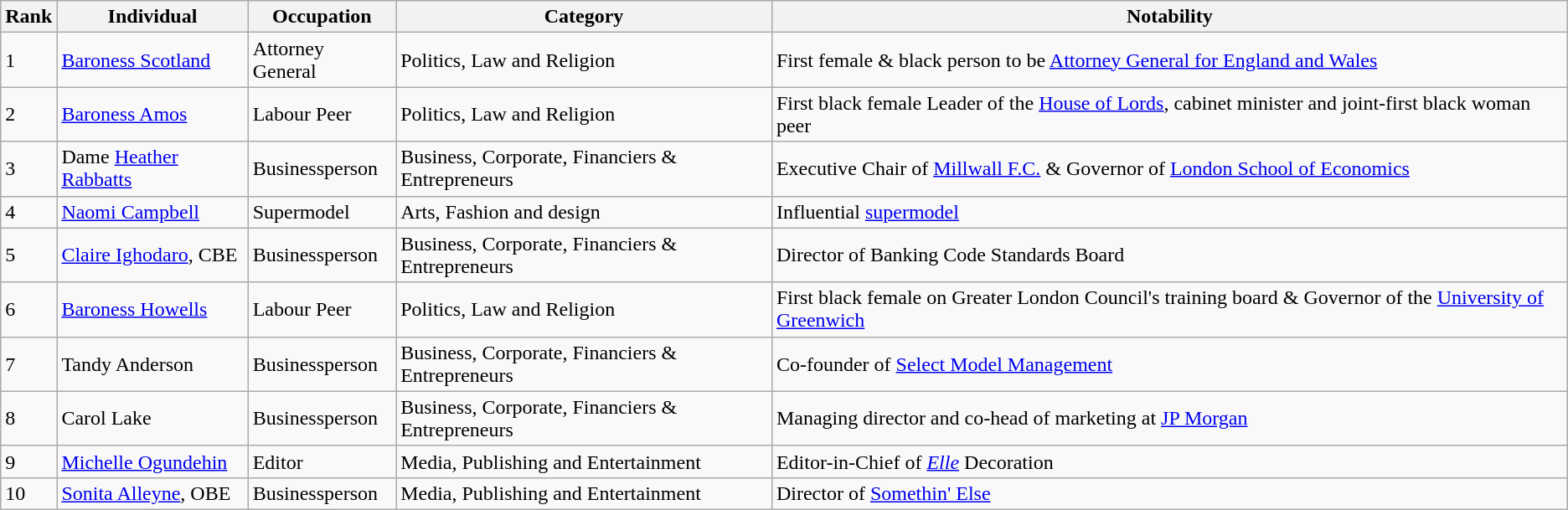<table class="wikitable sortable">
<tr>
<th>Rank</th>
<th>Individual</th>
<th>Occupation</th>
<th>Category</th>
<th>Notability</th>
</tr>
<tr>
<td>1</td>
<td><a href='#'>Baroness Scotland</a></td>
<td>Attorney General</td>
<td>Politics, Law and Religion</td>
<td>First female & black person to be <a href='#'>Attorney General for England and Wales</a></td>
</tr>
<tr>
<td>2</td>
<td><a href='#'>Baroness Amos</a></td>
<td>Labour Peer</td>
<td>Politics, Law and Religion</td>
<td>First black female Leader of the <a href='#'>House of Lords</a>, cabinet minister and joint-first black woman peer</td>
</tr>
<tr>
<td>3</td>
<td>Dame <a href='#'>Heather Rabbatts</a></td>
<td>Businessperson</td>
<td>Business, Corporate, Financiers & Entrepreneurs</td>
<td>Executive Chair of <a href='#'>Millwall F.C.</a> & Governor of <a href='#'>London School of Economics</a></td>
</tr>
<tr>
<td>4</td>
<td><a href='#'>Naomi Campbell</a></td>
<td>Supermodel</td>
<td>Arts, Fashion and design</td>
<td>Influential <a href='#'>supermodel</a></td>
</tr>
<tr>
<td>5</td>
<td><a href='#'>Claire Ighodaro</a>, CBE</td>
<td>Businessperson</td>
<td>Business, Corporate, Financiers & Entrepreneurs</td>
<td>Director of Banking Code Standards Board</td>
</tr>
<tr>
<td>6</td>
<td><a href='#'>Baroness Howells</a></td>
<td>Labour Peer</td>
<td>Politics, Law and Religion</td>
<td>First black female on Greater London Council's training board & Governor of the <a href='#'>University of Greenwich</a></td>
</tr>
<tr>
<td>7</td>
<td>Tandy Anderson</td>
<td>Businessperson</td>
<td>Business, Corporate, Financiers & Entrepreneurs</td>
<td>Co-founder of <a href='#'>Select Model Management</a></td>
</tr>
<tr>
<td>8</td>
<td>Carol Lake</td>
<td>Businessperson</td>
<td>Business, Corporate, Financiers & Entrepreneurs</td>
<td>Managing director and co-head of marketing at <a href='#'>JP Morgan</a></td>
</tr>
<tr>
<td>9</td>
<td><a href='#'>Michelle Ogundehin</a></td>
<td>Editor</td>
<td>Media, Publishing and Entertainment</td>
<td>Editor-in-Chief of <a href='#'><em>Elle</em></a> Decoration</td>
</tr>
<tr>
<td>10</td>
<td><a href='#'>Sonita Alleyne</a>, OBE</td>
<td>Businessperson</td>
<td>Media, Publishing and Entertainment</td>
<td>Director of <a href='#'>Somethin' Else</a></td>
</tr>
</table>
